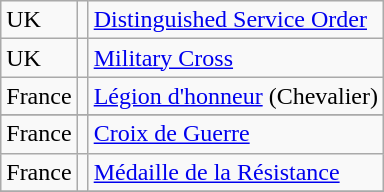<table class="wikitable">
<tr>
<td>UK</td>
<td></td>
<td><a href='#'>Distinguished Service Order</a></td>
</tr>
<tr>
<td>UK</td>
<td></td>
<td><a href='#'>Military Cross</a></td>
</tr>
<tr>
<td>France</td>
<td></td>
<td><a href='#'>Légion d'honneur</a> (Chevalier)</td>
</tr>
<tr>
</tr>
<tr>
<td>France</td>
<td></td>
<td><a href='#'>Croix de Guerre</a></td>
</tr>
<tr>
<td>France</td>
<td></td>
<td><a href='#'>Médaille de la Résistance</a></td>
</tr>
<tr>
</tr>
</table>
